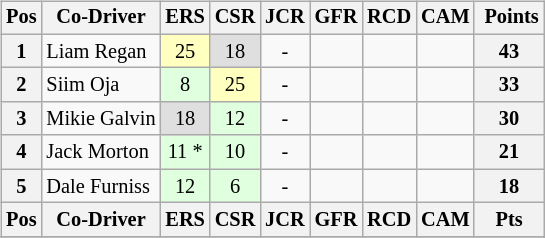<table>
<tr>
<td valign="top"><br><table class="wikitable" style="font-size: 85%; text-align: center;">
<tr valign="top">
<th valign="middle">Pos</th>
<th valign="middle">Co-Driver</th>
<th>ERS<br></th>
<th>CSR<br></th>
<th>JCR<br></th>
<th>GFR<br></th>
<th>RCD<br></th>
<th>CAM<br></th>
<th valign="middle"> Points</th>
</tr>
<tr>
<th>1</th>
<td align=left>Liam Regan</td>
<td style="background:#ffffbf;">25</td>
<td style="background:#dfdfdf;">18</td>
<td>-</td>
<td></td>
<td></td>
<td></td>
<th>43</th>
</tr>
<tr>
<th>2</th>
<td align="left">Siim Oja</td>
<td style="background:#dfffdf;">8</td>
<td style="background:#ffffbf;">25</td>
<td>-</td>
<td></td>
<td></td>
<td></td>
<th>33</th>
</tr>
<tr>
<th>3</th>
<td align=left>Mikie Galvin</td>
<td style="background:#dfdfdf;">18</td>
<td style="background:#dfffdf;">12</td>
<td>-</td>
<td></td>
<td></td>
<td></td>
<th>30</th>
</tr>
<tr>
<th>4</th>
<td align=left>Jack Morton</td>
<td style="background:#dfffdf;">11 *</td>
<td style="background:#dfffdf;">10</td>
<td>-</td>
<td></td>
<td></td>
<td></td>
<th>21</th>
</tr>
<tr>
<th>5</th>
<td align="left">Dale Furniss</td>
<td style="background:#dfffdf;">12</td>
<td style="background:#dfffdf;">6</td>
<td>-</td>
<td></td>
<td></td>
<td></td>
<th>18</th>
</tr>
<tr valign="top">
<th valign="middle">Pos</th>
<th valign="middle">Co-Driver</th>
<th>ERS<br></th>
<th>CSR<br></th>
<th>JCR<br></th>
<th>GFR<br></th>
<th>RCD<br></th>
<th>CAM<br></th>
<th valign="middle"> Pts </th>
</tr>
<tr>
</tr>
<tr>
</tr>
<tr>
</tr>
</table>
</td>
<td valign="top"></td>
</tr>
</table>
